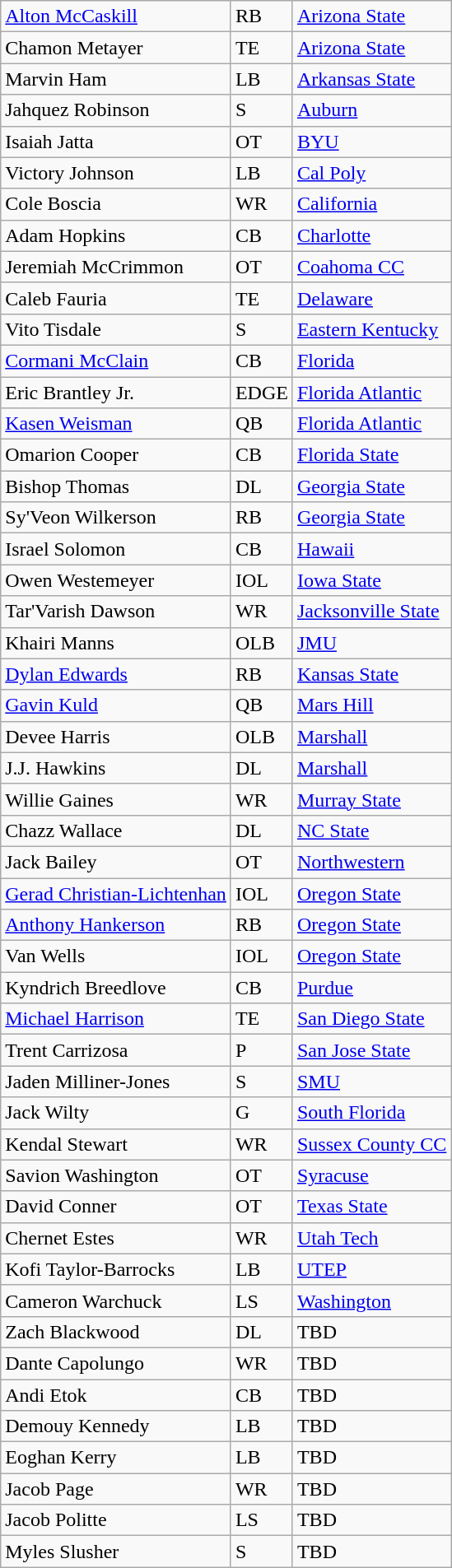<table class="wikitable">
<tr>
<td><a href='#'>Alton McCaskill</a></td>
<td>RB</td>
<td><a href='#'>Arizona State</a></td>
</tr>
<tr>
<td>Chamon Metayer</td>
<td>TE</td>
<td><a href='#'>Arizona State</a></td>
</tr>
<tr>
<td>Marvin Ham</td>
<td>LB</td>
<td><a href='#'>Arkansas State</a></td>
</tr>
<tr>
<td>Jahquez Robinson</td>
<td>S</td>
<td><a href='#'>Auburn</a></td>
</tr>
<tr>
<td>Isaiah Jatta</td>
<td>OT</td>
<td><a href='#'>BYU</a></td>
</tr>
<tr>
<td>Victory Johnson</td>
<td>LB</td>
<td><a href='#'>Cal Poly</a></td>
</tr>
<tr>
<td>Cole Boscia</td>
<td>WR</td>
<td><a href='#'>California</a></td>
</tr>
<tr>
<td>Adam Hopkins</td>
<td>CB</td>
<td><a href='#'>Charlotte</a></td>
</tr>
<tr>
<td>Jeremiah McCrimmon</td>
<td>OT</td>
<td><a href='#'>Coahoma CC</a></td>
</tr>
<tr>
<td>Caleb Fauria</td>
<td>TE</td>
<td><a href='#'>Delaware</a></td>
</tr>
<tr>
<td>Vito Tisdale</td>
<td>S</td>
<td><a href='#'>Eastern Kentucky</a></td>
</tr>
<tr>
<td><a href='#'>Cormani McClain</a></td>
<td>CB</td>
<td><a href='#'>Florida</a></td>
</tr>
<tr>
<td>Eric Brantley Jr.</td>
<td>EDGE</td>
<td><a href='#'>Florida Atlantic</a></td>
</tr>
<tr>
<td><a href='#'>Kasen Weisman</a></td>
<td>QB</td>
<td><a href='#'>Florida Atlantic</a></td>
</tr>
<tr>
<td>Omarion Cooper</td>
<td>CB</td>
<td><a href='#'>Florida State</a></td>
</tr>
<tr>
<td>Bishop Thomas</td>
<td>DL</td>
<td><a href='#'>Georgia State</a></td>
</tr>
<tr>
<td>Sy'Veon Wilkerson</td>
<td>RB</td>
<td><a href='#'>Georgia State</a></td>
</tr>
<tr>
<td>Israel Solomon</td>
<td>CB</td>
<td><a href='#'>Hawaii</a></td>
</tr>
<tr>
<td>Owen Westemeyer</td>
<td>IOL</td>
<td><a href='#'>Iowa State</a></td>
</tr>
<tr>
<td>Tar'Varish Dawson</td>
<td>WR</td>
<td><a href='#'>Jacksonville State</a></td>
</tr>
<tr>
<td>Khairi Manns</td>
<td>OLB</td>
<td><a href='#'>JMU</a></td>
</tr>
<tr>
<td><a href='#'>Dylan Edwards</a></td>
<td>RB</td>
<td><a href='#'>Kansas State</a></td>
</tr>
<tr>
<td><a href='#'>Gavin Kuld</a></td>
<td>QB</td>
<td><a href='#'>Mars Hill</a></td>
</tr>
<tr>
<td>Devee Harris</td>
<td>OLB</td>
<td><a href='#'>Marshall</a></td>
</tr>
<tr>
<td>J.J. Hawkins</td>
<td>DL</td>
<td><a href='#'>Marshall</a></td>
</tr>
<tr>
<td>Willie Gaines</td>
<td>WR</td>
<td><a href='#'>Murray State</a></td>
</tr>
<tr>
<td>Chazz Wallace</td>
<td>DL</td>
<td><a href='#'>NC State</a></td>
</tr>
<tr>
<td>Jack Bailey</td>
<td>OT</td>
<td><a href='#'>Northwestern</a></td>
</tr>
<tr>
<td><a href='#'>Gerad Christian-Lichtenhan</a></td>
<td>IOL</td>
<td><a href='#'>Oregon State</a></td>
</tr>
<tr>
<td><a href='#'>Anthony Hankerson</a></td>
<td>RB</td>
<td><a href='#'>Oregon State</a></td>
</tr>
<tr>
<td>Van Wells</td>
<td>IOL</td>
<td><a href='#'>Oregon State</a></td>
</tr>
<tr>
<td>Kyndrich Breedlove</td>
<td>CB</td>
<td><a href='#'>Purdue</a></td>
</tr>
<tr>
<td><a href='#'>Michael Harrison</a></td>
<td>TE</td>
<td><a href='#'>San Diego State</a></td>
</tr>
<tr>
<td>Trent Carrizosa</td>
<td>P</td>
<td><a href='#'>San Jose State</a></td>
</tr>
<tr>
<td>Jaden Milliner-Jones</td>
<td>S</td>
<td><a href='#'>SMU</a></td>
</tr>
<tr>
<td>Jack Wilty</td>
<td>G</td>
<td><a href='#'>South Florida</a></td>
</tr>
<tr>
<td>Kendal Stewart</td>
<td>WR</td>
<td><a href='#'>Sussex County CC</a></td>
</tr>
<tr>
<td>Savion Washington</td>
<td>OT</td>
<td><a href='#'>Syracuse</a></td>
</tr>
<tr>
<td>David Conner</td>
<td>OT</td>
<td><a href='#'>Texas State</a></td>
</tr>
<tr>
<td>Chernet Estes</td>
<td>WR</td>
<td><a href='#'>Utah Tech</a></td>
</tr>
<tr>
<td>Kofi Taylor-Barrocks</td>
<td>LB</td>
<td><a href='#'>UTEP</a></td>
</tr>
<tr>
<td>Cameron Warchuck</td>
<td>LS</td>
<td><a href='#'>Washington</a></td>
</tr>
<tr>
<td>Zach Blackwood</td>
<td>DL</td>
<td>TBD</td>
</tr>
<tr>
<td>Dante Capolungo</td>
<td>WR</td>
<td>TBD</td>
</tr>
<tr>
<td>Andi Etok</td>
<td>CB</td>
<td>TBD</td>
</tr>
<tr>
<td>Demouy Kennedy</td>
<td>LB</td>
<td>TBD</td>
</tr>
<tr>
<td>Eoghan Kerry</td>
<td>LB</td>
<td>TBD</td>
</tr>
<tr>
<td>Jacob Page</td>
<td>WR</td>
<td>TBD</td>
</tr>
<tr>
<td>Jacob Politte</td>
<td>LS</td>
<td>TBD</td>
</tr>
<tr>
<td>Myles Slusher</td>
<td>S</td>
<td>TBD</td>
</tr>
</table>
